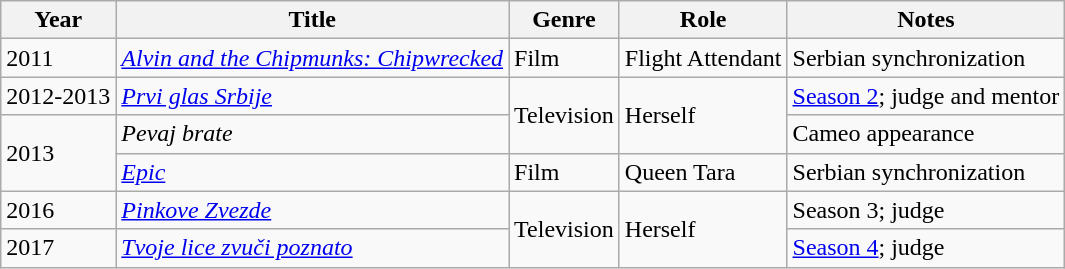<table class="wikitable">
<tr>
<th>Year</th>
<th>Title</th>
<th>Genre</th>
<th>Role</th>
<th>Notes</th>
</tr>
<tr>
<td>2011</td>
<td><em><a href='#'>Alvin and the Chipmunks: Chipwrecked</a></em></td>
<td>Film</td>
<td>Flight Attendant</td>
<td>Serbian synchronization</td>
</tr>
<tr>
<td>2012-2013</td>
<td><em><a href='#'>Prvi glas Srbije</a></em></td>
<td rowspan="2">Television</td>
<td rowspan="2">Herself</td>
<td><a href='#'>Season 2</a>; judge and mentor</td>
</tr>
<tr>
<td rowspan="2">2013</td>
<td><em>Pevaj brate</em></td>
<td>Cameo appearance</td>
</tr>
<tr>
<td><em><a href='#'>Epic</a></em></td>
<td>Film</td>
<td>Queen Tara</td>
<td>Serbian synchronization</td>
</tr>
<tr>
<td>2016</td>
<td><em><a href='#'>Pinkove Zvezde</a></em></td>
<td rowspan="2">Television</td>
<td rowspan="2">Herself</td>
<td>Season 3; judge</td>
</tr>
<tr>
<td>2017</td>
<td><em><a href='#'>Tvoje lice zvuči poznato</a></em></td>
<td><a href='#'>Season 4</a>; judge</td>
</tr>
</table>
